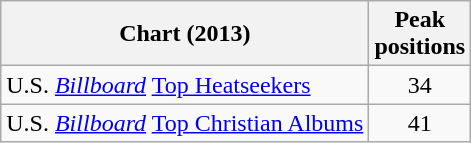<table class="wikitable">
<tr>
<th align="left">Chart (2013)</th>
<th align="left">Peak<br> positions</th>
</tr>
<tr>
<td>U.S. <em><a href='#'>Billboard</a></em> <a href='#'>Top Heatseekers</a></td>
<td align="center">34</td>
</tr>
<tr>
<td>U.S. <em><a href='#'>Billboard</a></em> <a href='#'>Top Christian Albums</a></td>
<td align="center">41</td>
</tr>
</table>
